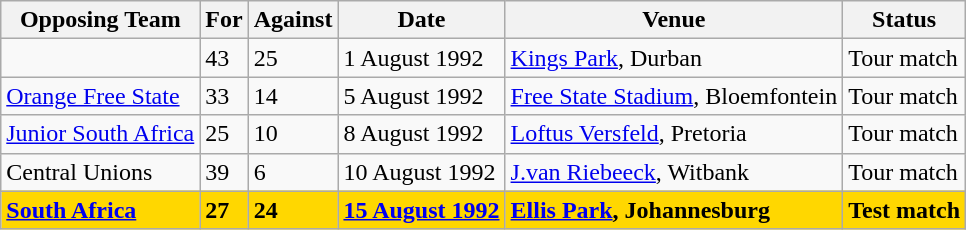<table class=wikitable>
<tr>
<th>Opposing Team</th>
<th>For</th>
<th>Against</th>
<th>Date</th>
<th>Venue</th>
<th>Status</th>
</tr>
<tr>
<td></td>
<td>43</td>
<td>25</td>
<td>1 August 1992</td>
<td><a href='#'>Kings Park</a>, Durban</td>
<td>Tour match</td>
</tr>
<tr>
<td><a href='#'>Orange Free State</a></td>
<td>33</td>
<td>14</td>
<td>5 August 1992</td>
<td><a href='#'>Free State Stadium</a>, Bloemfontein</td>
<td>Tour match</td>
</tr>
<tr>
<td><a href='#'>Junior South Africa</a></td>
<td>25</td>
<td>10</td>
<td>8 August 1992</td>
<td><a href='#'>Loftus Versfeld</a>, Pretoria</td>
<td>Tour match</td>
</tr>
<tr>
<td>Central Unions</td>
<td>39</td>
<td>6</td>
<td>10 August 1992</td>
<td><a href='#'>J.van Riebeeck</a>, Witbank</td>
<td>Tour match</td>
</tr>
<tr bgcolor=gold>
<td><strong><a href='#'>South Africa</a></strong></td>
<td><strong>27</strong></td>
<td><strong>24</strong></td>
<td><strong><a href='#'>15 August 1992</a></strong></td>
<td><strong><a href='#'>Ellis Park</a>, Johannesburg</strong></td>
<td><strong>Test match</strong></td>
</tr>
</table>
